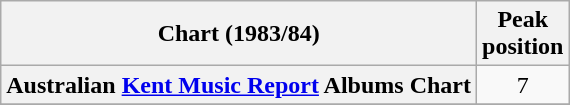<table class="wikitable plainrowheaders" style="text-align:center">
<tr>
<th>Chart (1983/84)</th>
<th>Peak<br>position</th>
</tr>
<tr>
<th scope="row">Australian <a href='#'>Kent Music Report</a> Albums Chart</th>
<td>7</td>
</tr>
<tr>
</tr>
</table>
